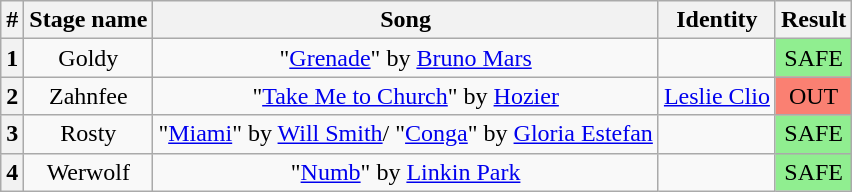<table class="wikitable plainrowheaders" style="text-align: center;">
<tr>
<th>#</th>
<th>Stage name</th>
<th>Song</th>
<th>Identity</th>
<th>Result</th>
</tr>
<tr>
<th>1</th>
<td>Goldy</td>
<td>"<a href='#'>Grenade</a>" by <a href='#'>Bruno Mars</a></td>
<td></td>
<td bgcolor=lightgreen>SAFE</td>
</tr>
<tr>
<th>2</th>
<td>Zahnfee</td>
<td>"<a href='#'>Take Me to Church</a>" by <a href='#'>Hozier</a></td>
<td><a href='#'>Leslie Clio</a></td>
<td bgcolor=salmon>OUT</td>
</tr>
<tr>
<th>3</th>
<td>Rosty</td>
<td>"<a href='#'>Miami</a>" by <a href='#'>Will Smith</a>/ "<a href='#'>Conga</a>" by <a href='#'>Gloria Estefan</a></td>
<td></td>
<td bgcolor=lightgreen>SAFE</td>
</tr>
<tr>
<th>4</th>
<td>Werwolf</td>
<td>"<a href='#'>Numb</a>" by <a href='#'>Linkin Park</a></td>
<td></td>
<td bgcolor=lightgreen>SAFE</td>
</tr>
</table>
